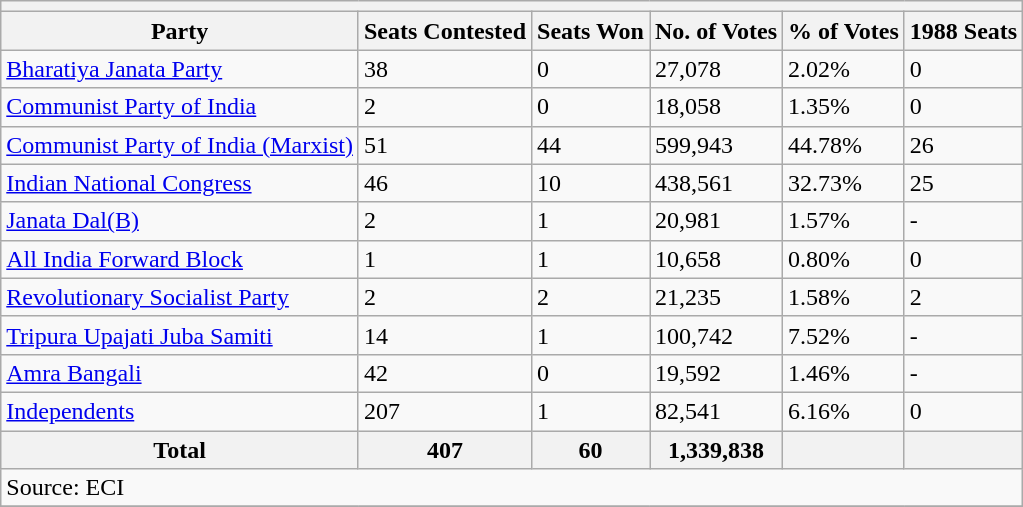<table class="wikitable sortable">
<tr>
<th colspan=10></th>
</tr>
<tr>
<th>Party</th>
<th>Seats Contested</th>
<th>Seats Won</th>
<th>No. of Votes</th>
<th>% of Votes</th>
<th>1988 Seats</th>
</tr>
<tr>
<td><a href='#'>Bharatiya Janata Party</a></td>
<td>38</td>
<td>0</td>
<td>27,078</td>
<td>2.02%</td>
<td>0</td>
</tr>
<tr>
<td><a href='#'>Communist Party of India</a></td>
<td>2</td>
<td>0</td>
<td>18,058</td>
<td>1.35%</td>
<td>0</td>
</tr>
<tr>
<td><a href='#'>Communist Party of India (Marxist)</a></td>
<td>51</td>
<td>44</td>
<td>599,943</td>
<td>44.78%</td>
<td>26</td>
</tr>
<tr>
<td><a href='#'>Indian National Congress</a></td>
<td>46</td>
<td>10</td>
<td>438,561</td>
<td>32.73%</td>
<td>25</td>
</tr>
<tr>
<td><a href='#'>Janata Dal(B)</a></td>
<td>2</td>
<td>1</td>
<td>20,981</td>
<td>1.57%</td>
<td>-</td>
</tr>
<tr>
<td><a href='#'>All India Forward Block</a></td>
<td>1</td>
<td>1</td>
<td>10,658</td>
<td>0.80%</td>
<td>0</td>
</tr>
<tr>
<td><a href='#'>Revolutionary Socialist Party</a></td>
<td>2</td>
<td>2</td>
<td>21,235</td>
<td>1.58%</td>
<td>2</td>
</tr>
<tr>
<td><a href='#'>Tripura Upajati Juba Samiti</a></td>
<td>14</td>
<td>1</td>
<td>100,742</td>
<td>7.52%</td>
<td>-</td>
</tr>
<tr>
<td><a href='#'>Amra Bangali</a></td>
<td>42</td>
<td>0</td>
<td>19,592</td>
<td>1.46%</td>
<td>-</td>
</tr>
<tr>
<td><a href='#'>Independents</a></td>
<td>207</td>
<td>1</td>
<td>82,541</td>
<td>6.16%</td>
<td>0</td>
</tr>
<tr>
<th>Total</th>
<th>407</th>
<th>60</th>
<th>1,339,838</th>
<th></th>
<th></th>
</tr>
<tr>
<td colspan=10>Source: ECI</td>
</tr>
<tr>
</tr>
</table>
